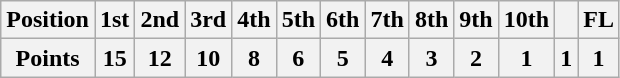<table class="wikitable">
<tr>
<th>Position</th>
<th>1st</th>
<th>2nd</th>
<th>3rd</th>
<th>4th</th>
<th>5th</th>
<th>6th</th>
<th>7th</th>
<th>8th</th>
<th>9th</th>
<th>10th</th>
<th></th>
<th>FL</th>
</tr>
<tr>
<th>Points</th>
<th>15</th>
<th>12</th>
<th>10</th>
<th>8</th>
<th>6</th>
<th>5</th>
<th>4</th>
<th>3</th>
<th>2</th>
<th>1</th>
<th>1</th>
<th>1</th>
</tr>
</table>
